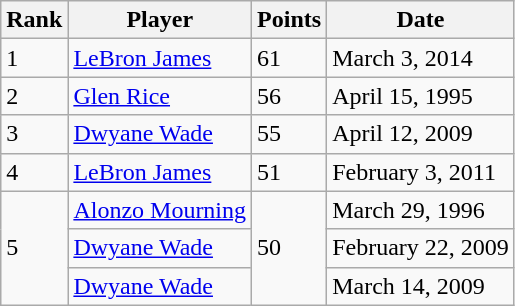<table class="wikitable">
<tr>
<th>Rank</th>
<th>Player</th>
<th>Points</th>
<th>Date</th>
</tr>
<tr>
<td>1</td>
<td><a href='#'>LeBron James</a></td>
<td>61</td>
<td>March 3, 2014</td>
</tr>
<tr>
<td>2</td>
<td><a href='#'>Glen Rice</a></td>
<td>56</td>
<td>April 15, 1995</td>
</tr>
<tr>
<td>3</td>
<td><a href='#'>Dwyane Wade</a></td>
<td>55</td>
<td>April 12, 2009</td>
</tr>
<tr>
<td>4</td>
<td><a href='#'>LeBron James</a></td>
<td>51</td>
<td>February 3, 2011</td>
</tr>
<tr>
<td rowspan=3>5</td>
<td><a href='#'>Alonzo Mourning</a></td>
<td rowspan=3>50</td>
<td>March 29, 1996</td>
</tr>
<tr>
<td><a href='#'>Dwyane Wade</a></td>
<td>February 22, 2009</td>
</tr>
<tr>
<td><a href='#'>Dwyane Wade</a></td>
<td>March 14, 2009</td>
</tr>
</table>
